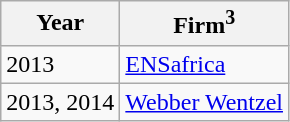<table class="wikitable sortable" style="text-align: centre;">
<tr>
<th>Year</th>
<th>Firm<sup>3</sup></th>
</tr>
<tr>
<td>2013</td>
<td><a href='#'>ENSafrica</a></td>
</tr>
<tr>
<td>2013, 2014</td>
<td><a href='#'>Webber Wentzel</a></td>
</tr>
</table>
